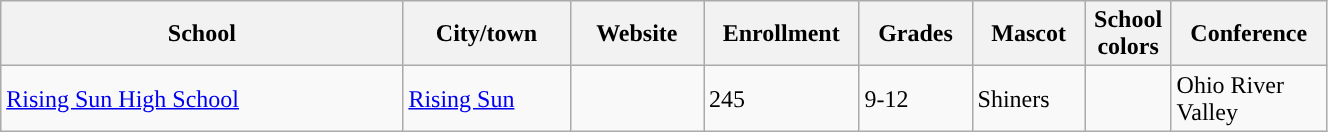<table class="wikitable sortable" width="70%">
<tr>
<th width="20%">School</th>
<th width="08%">City/town</th>
<th width="06%">Website</th>
<th width="04%">Enrollment</th>
<th width="04%">Grades</th>
<th width="04%">Mascot</th>
<th width=01%>School colors</th>
<th width="04%">Conference</th>
</tr>
<tr>
<td><a href='#'>Rising Sun High School</a></td>
<td><a href='#'>Rising Sun</a></td>
<td></td>
<td>245</td>
<td>9-12</td>
<td>Shiners</td>
<td> </td>
<td>Ohio River Valley</td>
</tr>
</table>
